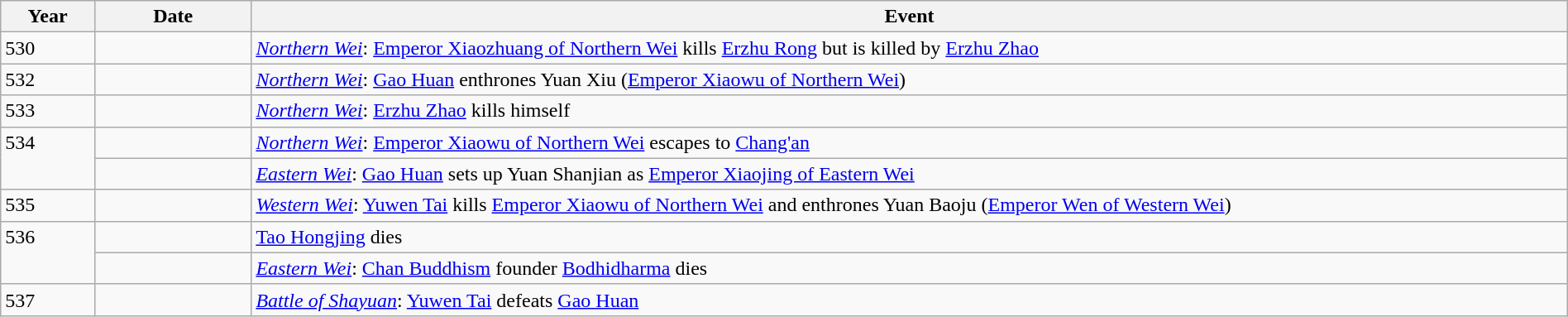<table class="wikitable" style="width:100%;">
<tr>
<th style="width:6%">Year</th>
<th style="width:10%">Date</th>
<th>Event</th>
</tr>
<tr>
<td>530</td>
<td></td>
<td><em><a href='#'>Northern Wei</a></em>: <a href='#'>Emperor Xiaozhuang of Northern Wei</a> kills <a href='#'>Erzhu Rong</a> but is killed by <a href='#'>Erzhu Zhao</a></td>
</tr>
<tr>
<td>532</td>
<td></td>
<td><em><a href='#'>Northern Wei</a></em>: <a href='#'>Gao Huan</a> enthrones Yuan Xiu (<a href='#'>Emperor Xiaowu of Northern Wei</a>)</td>
</tr>
<tr>
<td>533</td>
<td></td>
<td><em><a href='#'>Northern Wei</a></em>: <a href='#'>Erzhu Zhao</a> kills himself</td>
</tr>
<tr>
<td rowspan="2" style="vertical-align:top;">534</td>
<td></td>
<td><em><a href='#'>Northern Wei</a></em>: <a href='#'>Emperor Xiaowu of Northern Wei</a> escapes to <a href='#'>Chang'an</a></td>
</tr>
<tr>
<td></td>
<td><em><a href='#'>Eastern Wei</a></em>: <a href='#'>Gao Huan</a> sets up Yuan Shanjian as <a href='#'>Emperor Xiaojing of Eastern Wei</a></td>
</tr>
<tr>
<td>535</td>
<td></td>
<td><em><a href='#'>Western Wei</a></em>: <a href='#'>Yuwen Tai</a> kills <a href='#'>Emperor Xiaowu of Northern Wei</a> and enthrones Yuan Baoju (<a href='#'>Emperor Wen of Western Wei</a>)</td>
</tr>
<tr>
<td rowspan="2" style="vertical-align:top;">536</td>
<td></td>
<td><a href='#'>Tao Hongjing</a> dies</td>
</tr>
<tr>
<td></td>
<td><em><a href='#'>Eastern Wei</a></em>: <a href='#'>Chan Buddhism</a> founder <a href='#'>Bodhidharma</a> dies</td>
</tr>
<tr>
<td>537</td>
<td></td>
<td><em><a href='#'>Battle of Shayuan</a></em>: <a href='#'>Yuwen Tai</a> defeats <a href='#'>Gao Huan</a></td>
</tr>
</table>
